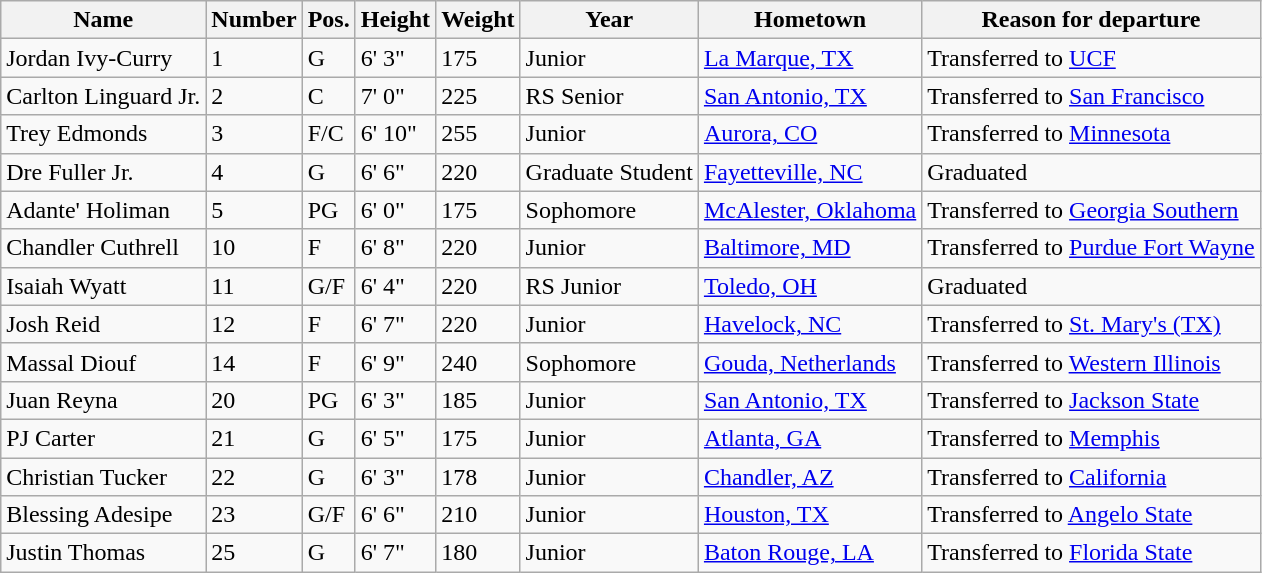<table class="wikitable sortable" border="1">
<tr>
<th>Name</th>
<th>Number</th>
<th>Pos.</th>
<th>Height</th>
<th>Weight</th>
<th>Year</th>
<th>Hometown</th>
<th class="unsortable">Reason for departure</th>
</tr>
<tr>
<td>Jordan Ivy-Curry</td>
<td>1</td>
<td>G</td>
<td>6' 3"</td>
<td>175</td>
<td>Junior</td>
<td><a href='#'>La Marque, TX</a></td>
<td>Transferred to <a href='#'>UCF</a></td>
</tr>
<tr>
<td>Carlton Linguard Jr.</td>
<td>2</td>
<td>C</td>
<td>7' 0"</td>
<td>225</td>
<td>RS Senior</td>
<td><a href='#'>San Antonio, TX</a></td>
<td>Transferred to <a href='#'>San Francisco</a></td>
</tr>
<tr>
<td>Trey Edmonds</td>
<td>3</td>
<td>F/C</td>
<td>6' 10"</td>
<td>255</td>
<td>Junior</td>
<td><a href='#'>Aurora, CO</a></td>
<td>Transferred to <a href='#'>Minnesota</a></td>
</tr>
<tr>
<td>Dre Fuller Jr.</td>
<td>4</td>
<td>G</td>
<td>6' 6"</td>
<td>220</td>
<td>Graduate Student</td>
<td><a href='#'>Fayetteville, NC</a></td>
<td>Graduated</td>
</tr>
<tr>
<td>Adante' Holiman</td>
<td>5</td>
<td>PG</td>
<td>6' 0"</td>
<td>175</td>
<td>Sophomore</td>
<td><a href='#'>McAlester, Oklahoma</a></td>
<td>Transferred to <a href='#'>Georgia Southern</a></td>
</tr>
<tr>
<td>Chandler Cuthrell</td>
<td>10</td>
<td>F</td>
<td>6' 8"</td>
<td>220</td>
<td>Junior</td>
<td><a href='#'>Baltimore, MD</a></td>
<td>Transferred to <a href='#'>Purdue Fort Wayne</a></td>
</tr>
<tr>
<td>Isaiah Wyatt</td>
<td>11</td>
<td>G/F</td>
<td>6' 4"</td>
<td>220</td>
<td>RS Junior</td>
<td><a href='#'>Toledo, OH</a></td>
<td>Graduated</td>
</tr>
<tr>
<td>Josh Reid</td>
<td>12</td>
<td>F</td>
<td>6' 7"</td>
<td>220</td>
<td>Junior</td>
<td><a href='#'>Havelock, NC</a></td>
<td>Transferred to <a href='#'>St. Mary's (TX)</a></td>
</tr>
<tr>
<td>Massal Diouf</td>
<td>14</td>
<td>F</td>
<td>6' 9"</td>
<td>240</td>
<td>Sophomore</td>
<td><a href='#'>Gouda, Netherlands</a></td>
<td>Transferred to <a href='#'>Western Illinois</a></td>
</tr>
<tr>
<td>Juan Reyna</td>
<td>20</td>
<td>PG</td>
<td>6' 3"</td>
<td>185</td>
<td>Junior</td>
<td><a href='#'>San Antonio, TX</a></td>
<td>Transferred to <a href='#'>Jackson State</a></td>
</tr>
<tr>
<td>PJ Carter</td>
<td>21</td>
<td>G</td>
<td>6' 5"</td>
<td>175</td>
<td>Junior</td>
<td><a href='#'>Atlanta, GA</a></td>
<td>Transferred to <a href='#'>Memphis</a></td>
</tr>
<tr>
<td>Christian Tucker</td>
<td>22</td>
<td>G</td>
<td>6' 3"</td>
<td>178</td>
<td>Junior</td>
<td><a href='#'>Chandler, AZ</a></td>
<td>Transferred to <a href='#'>California</a></td>
</tr>
<tr>
<td>Blessing Adesipe</td>
<td>23</td>
<td>G/F</td>
<td>6' 6"</td>
<td>210</td>
<td>Junior</td>
<td><a href='#'>Houston, TX</a></td>
<td>Transferred to <a href='#'>Angelo State</a></td>
</tr>
<tr>
<td>Justin Thomas</td>
<td>25</td>
<td>G</td>
<td>6' 7"</td>
<td>180</td>
<td>Junior</td>
<td><a href='#'>Baton Rouge, LA</a></td>
<td>Transferred to <a href='#'>Florida State</a></td>
</tr>
</table>
